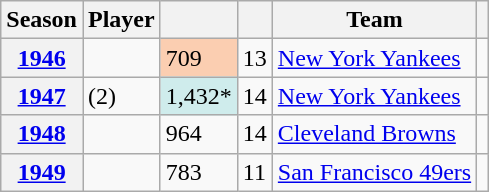<table class="plainrowheaders sortable wikitable">
<tr>
<th scope=col>Season</th>
<th scope=col>Player</th>
<th scope=col></th>
<th scope=col></th>
<th scope=col>Team</th>
<th scope=col class= "unsortable"></th>
</tr>
<tr>
<th scope=row><a href='#'>1946</a></th>
<td></td>
<td style="background-color:#FBCEB1">709</td>
<td>13</td>
<td><a href='#'>New York Yankees</a></td>
<td></td>
</tr>
<tr>
<th scope=row><a href='#'>1947</a></th>
<td> (2)</td>
<td style="background-color:#CFECEC">1,432*</td>
<td>14</td>
<td><a href='#'>New York Yankees</a></td>
<td></td>
</tr>
<tr>
<th scope=row><a href='#'>1948</a></th>
<td></td>
<td>964</td>
<td>14</td>
<td><a href='#'>Cleveland Browns</a></td>
<td></td>
</tr>
<tr>
<th scope=row><a href='#'>1949</a></th>
<td></td>
<td>783</td>
<td>11</td>
<td><a href='#'>San Francisco 49ers</a></td>
<td></td>
</tr>
</table>
